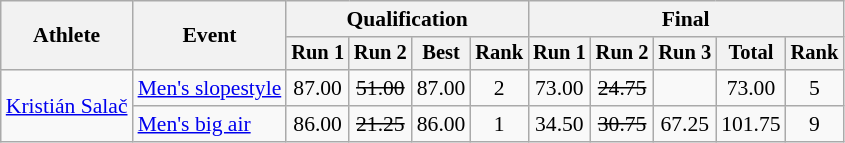<table class="wikitable" style="font-size:90%">
<tr>
<th rowspan=2>Athlete</th>
<th rowspan=2>Event</th>
<th colspan=4>Qualification</th>
<th colspan=5>Final</th>
</tr>
<tr style="font-size:95%">
<th>Run 1</th>
<th>Run 2</th>
<th>Best</th>
<th>Rank</th>
<th>Run 1</th>
<th>Run 2</th>
<th>Run 3</th>
<th>Total</th>
<th>Rank</th>
</tr>
<tr align=center>
<td align=left rowspan=2><a href='#'>Kristián Salač</a></td>
<td align=left><a href='#'>Men's slopestyle</a></td>
<td>87.00</td>
<td><s>51.00</s></td>
<td>87.00</td>
<td>2</td>
<td>73.00</td>
<td><s>24.75</s></td>
<td></td>
<td>73.00</td>
<td>5</td>
</tr>
<tr align=center>
<td align=left><a href='#'>Men's big air</a></td>
<td>86.00</td>
<td><s>21.25</s></td>
<td>86.00</td>
<td>1</td>
<td>34.50</td>
<td><s>30.75</s></td>
<td>67.25</td>
<td>101.75</td>
<td>9</td>
</tr>
</table>
